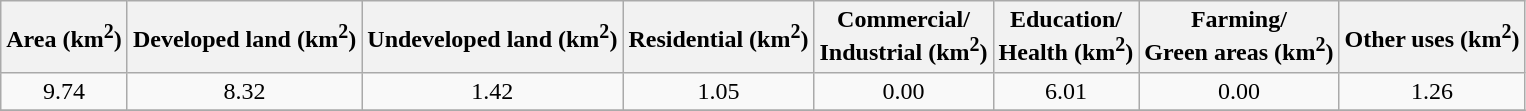<table class="wikitable" style="text-align: center;">
<tr>
<th>Area (km<sup>2</sup>)</th>
<th>Developed land (km<sup>2</sup>)</th>
<th>Undeveloped land (km<sup>2</sup>)</th>
<th>Residential (km<sup>2</sup>)</th>
<th>Commercial/<br> Industrial (km<sup>2</sup>)</th>
<th>Education/<br> Health (km<sup>2</sup>)</th>
<th>Farming/<br> Green areas (km<sup>2</sup>)</th>
<th>Other uses (km<sup>2</sup>)</th>
</tr>
<tr>
<td>9.74</td>
<td>8.32</td>
<td>1.42</td>
<td>1.05</td>
<td>0.00</td>
<td>6.01</td>
<td>0.00</td>
<td>1.26</td>
</tr>
<tr>
</tr>
</table>
